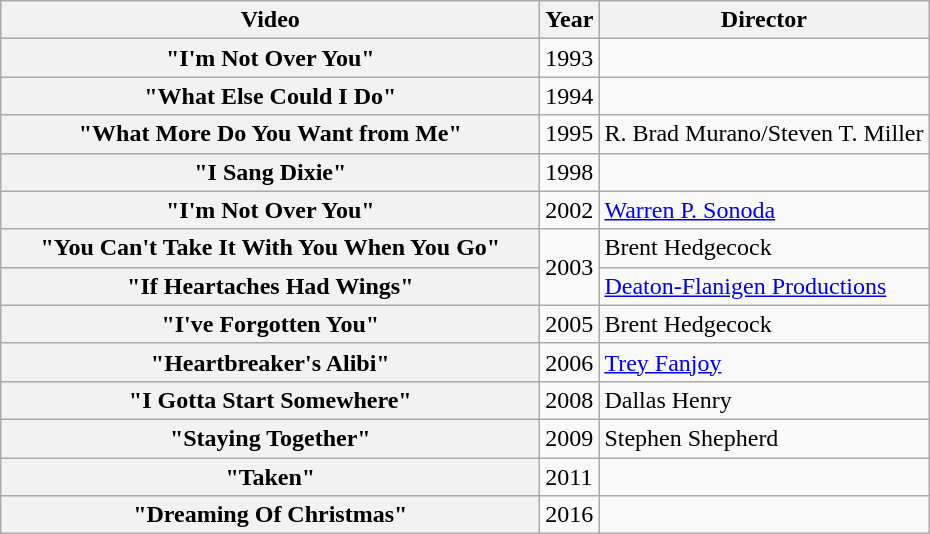<table class="wikitable plainrowheaders">
<tr>
<th style="width:22em;">Video</th>
<th>Year</th>
<th>Director</th>
</tr>
<tr>
<th scope="row">"I'm Not Over You"</th>
<td>1993</td>
<td></td>
</tr>
<tr>
<th scope="row">"What Else Could I Do"</th>
<td>1994</td>
<td></td>
</tr>
<tr>
<th scope="row">"What More Do You Want from Me"</th>
<td>1995</td>
<td>R. Brad Murano/Steven T. Miller</td>
</tr>
<tr>
<th scope="row">"I Sang Dixie"</th>
<td>1998</td>
<td></td>
</tr>
<tr>
<th scope="row">"I'm Not Over You"</th>
<td>2002</td>
<td><a href='#'>Warren P. Sonoda</a></td>
</tr>
<tr>
<th scope="row">"You Can't Take It With You When You Go"</th>
<td rowspan="2">2003</td>
<td>Brent Hedgecock</td>
</tr>
<tr>
<th scope="row">"If Heartaches Had Wings"</th>
<td><a href='#'>Deaton-Flanigen Productions</a></td>
</tr>
<tr>
<th scope="row">"I've Forgotten You"</th>
<td>2005</td>
<td>Brent Hedgecock</td>
</tr>
<tr>
<th scope="row">"Heartbreaker's Alibi"</th>
<td>2006</td>
<td><a href='#'>Trey Fanjoy</a></td>
</tr>
<tr>
<th scope="row">"I Gotta Start Somewhere"</th>
<td>2008</td>
<td>Dallas Henry</td>
</tr>
<tr>
<th scope="row">"Staying Together"</th>
<td>2009</td>
<td>Stephen Shepherd</td>
</tr>
<tr>
<th scope="row">"Taken"</th>
<td>2011</td>
<td></td>
</tr>
<tr>
<th scope="row">"Dreaming Of Christmas"</th>
<td>2016</td>
<td></td>
</tr>
</table>
